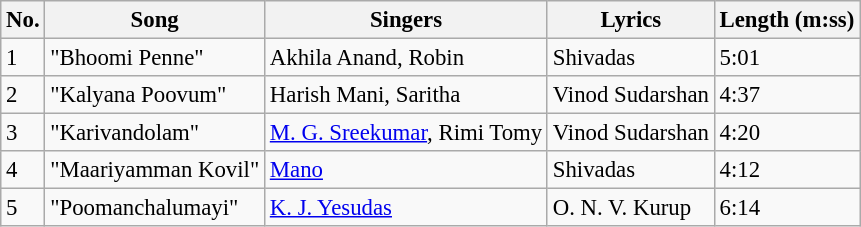<table class="wikitable" style="font-size:95%;">
<tr>
<th>No.</th>
<th>Song</th>
<th>Singers</th>
<th>Lyrics</th>
<th>Length (m:ss)</th>
</tr>
<tr>
<td>1</td>
<td>"Bhoomi Penne"</td>
<td>Akhila Anand, Robin</td>
<td>Shivadas</td>
<td>5:01</td>
</tr>
<tr>
<td>2</td>
<td>"Kalyana Poovum"</td>
<td>Harish Mani, Saritha</td>
<td>Vinod Sudarshan</td>
<td>4:37</td>
</tr>
<tr>
<td>3</td>
<td>"Karivandolam"</td>
<td><a href='#'>M. G. Sreekumar</a>, Rimi Tomy</td>
<td>Vinod Sudarshan</td>
<td>4:20</td>
</tr>
<tr>
<td>4</td>
<td>"Maariyamman Kovil"</td>
<td><a href='#'>Mano</a></td>
<td>Shivadas</td>
<td>4:12</td>
</tr>
<tr>
<td>5</td>
<td>"Poomanchalumayi"</td>
<td><a href='#'>K. J. Yesudas</a></td>
<td>O. N. V. Kurup</td>
<td>6:14</td>
</tr>
</table>
